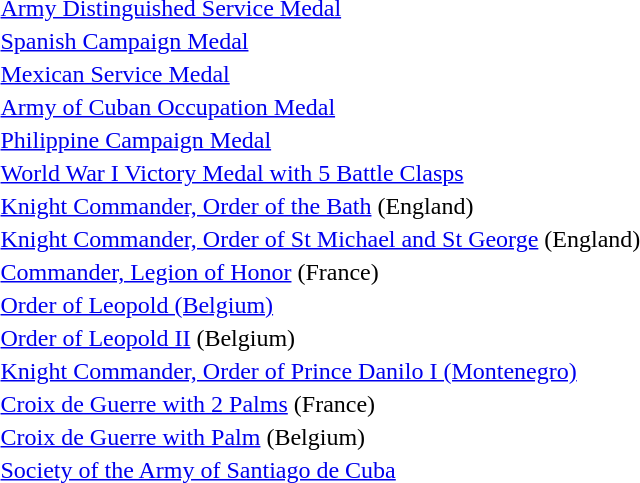<table>
<tr>
<td></td>
<td><a href='#'>Army Distinguished Service Medal</a></td>
</tr>
<tr>
<td></td>
<td><a href='#'>Spanish Campaign Medal</a></td>
</tr>
<tr>
<td></td>
<td><a href='#'>Mexican Service Medal</a></td>
</tr>
<tr>
<td></td>
<td><a href='#'>Army of Cuban Occupation Medal</a></td>
</tr>
<tr>
<td></td>
<td><a href='#'>Philippine Campaign Medal</a></td>
</tr>
<tr>
<td></td>
<td><a href='#'>World War I Victory Medal with 5 Battle Clasps</a></td>
</tr>
<tr>
<td></td>
<td><a href='#'>Knight Commander, Order of the Bath</a> (England)</td>
</tr>
<tr>
<td></td>
<td><a href='#'>Knight Commander, Order of St Michael and St George</a> (England)</td>
</tr>
<tr>
<td></td>
<td><a href='#'>Commander, Legion of Honor</a> (France)</td>
</tr>
<tr>
<td></td>
<td><a href='#'>Order of Leopold (Belgium)</a></td>
</tr>
<tr>
<td></td>
<td><a href='#'>Order of Leopold II</a> (Belgium)</td>
</tr>
<tr>
<td></td>
<td><a href='#'>Knight Commander, Order of Prince Danilo I (Montenegro)</a></td>
</tr>
<tr>
<td></td>
<td><a href='#'>Croix de Guerre with 2 Palms</a> (France)</td>
</tr>
<tr>
<td></td>
<td><a href='#'>Croix de Guerre with Palm</a> (Belgium)</td>
</tr>
<tr>
<td></td>
<td><a href='#'>Society of the Army of Santiago de Cuba</a></td>
</tr>
</table>
